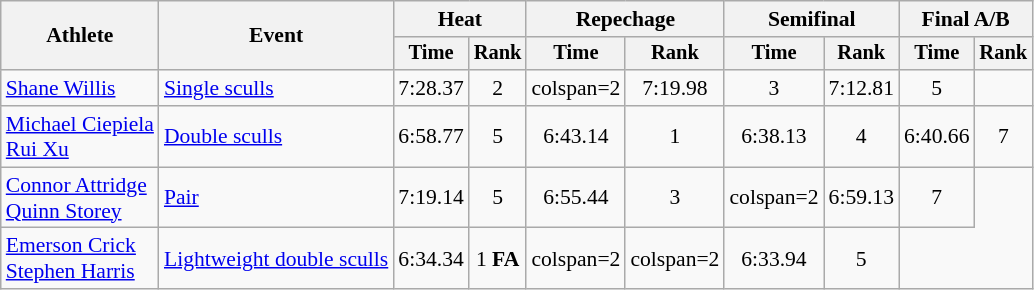<table class=wikitable style=font-size:90%;text-align:center>
<tr>
<th rowspan=2>Athlete</th>
<th rowspan=2>Event</th>
<th colspan=2>Heat</th>
<th colspan=2>Repechage</th>
<th colspan=2>Semifinal</th>
<th colspan=2>Final A/B</th>
</tr>
<tr style=font-size:95%>
<th>Time</th>
<th>Rank</th>
<th>Time</th>
<th>Rank</th>
<th>Time</th>
<th>Rank</th>
<th>Time</th>
<th>Rank</th>
</tr>
<tr>
<td align=left><a href='#'>Shane Willis</a></td>
<td align=left><a href='#'>Single sculls</a></td>
<td>7:28.37</td>
<td>2 <strong></strong></td>
<td>colspan=2 </td>
<td>7:19.98</td>
<td>3 <strong></strong></td>
<td>7:12.81</td>
<td>5</td>
</tr>
<tr>
<td align=left><a href='#'>Michael Ciepiela</a><br><a href='#'>Rui Xu</a></td>
<td align=left><a href='#'>Double sculls</a></td>
<td>6:58.77</td>
<td>5 <strong></strong></td>
<td>6:43.14</td>
<td>1 <strong></strong></td>
<td>6:38.13</td>
<td>4 <strong></strong></td>
<td>6:40.66</td>
<td>7</td>
</tr>
<tr>
<td align=left><a href='#'>Connor Attridge</a><br><a href='#'>Quinn Storey</a></td>
<td align=left><a href='#'>Pair</a></td>
<td>7:19.14</td>
<td>5 <strong></strong></td>
<td>6:55.44</td>
<td>3 <strong></strong></td>
<td>colspan=2</td>
<td>6:59.13</td>
<td>7</td>
</tr>
<tr>
<td align=left><a href='#'>Emerson Crick</a><br><a href='#'>Stephen Harris</a></td>
<td align=left><a href='#'>Lightweight double sculls</a></td>
<td>6:34.34</td>
<td>1 <strong>FA</strong></td>
<td>colspan=2 </td>
<td>colspan=2 </td>
<td>6:33.94</td>
<td>5</td>
</tr>
</table>
